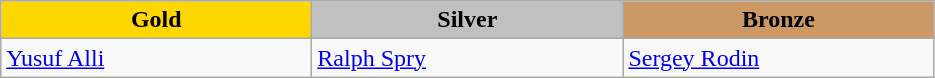<table class="wikitable" style="text-align:left">
<tr align="center">
<td width=200 bgcolor=gold><strong>Gold</strong></td>
<td width=200 bgcolor=silver><strong>Silver</strong></td>
<td width=200 bgcolor=CC9966><strong>Bronze</strong></td>
</tr>
<tr>
<td><a href='#'>Yusuf Alli</a><br><em></em></td>
<td><a href='#'>Ralph Spry</a><br><em></em></td>
<td><a href='#'>Sergey Rodin</a><br><em></em></td>
</tr>
</table>
